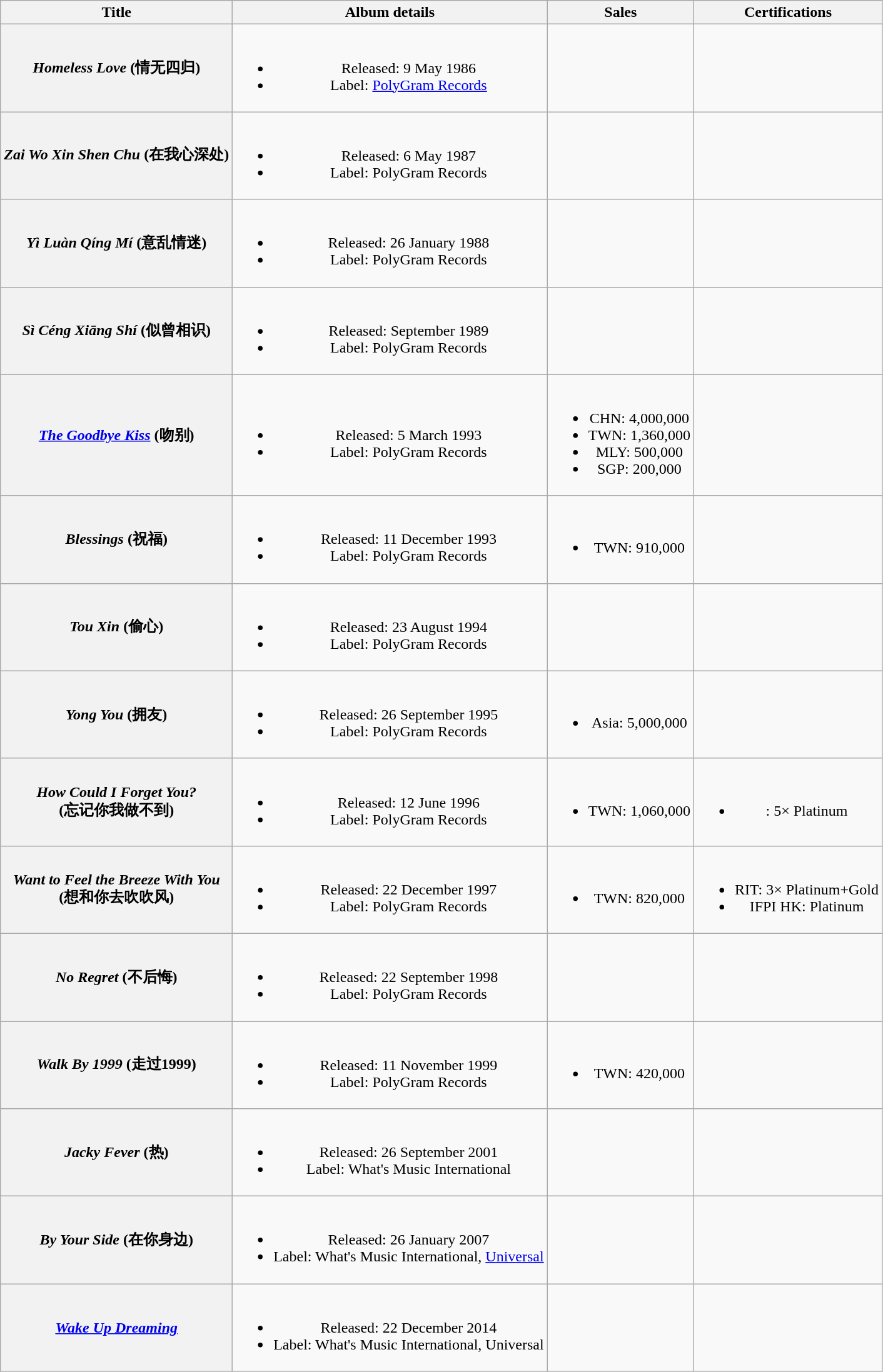<table class="wikitable plainrowheaders" style="text-align:center;">
<tr>
<th>Title</th>
<th>Album details</th>
<th>Sales</th>
<th>Certifications</th>
</tr>
<tr>
<th scope="row"><em>Homeless Love</em> (情无四归)</th>
<td><br><ul><li>Released: 9 May 1986</li><li>Label: <a href='#'>PolyGram Records</a></li></ul></td>
<td></td>
<td></td>
</tr>
<tr>
<th scope="row"><em>Zai Wo Xin Shen Chu</em> (在我心深处)</th>
<td><br><ul><li>Released: 6 May 1987</li><li>Label: PolyGram Records</li></ul></td>
<td></td>
<td></td>
</tr>
<tr>
<th scope="row"><em>Yì Luàn Qíng Mí</em> (意乱情迷)</th>
<td><br><ul><li>Released: 26 January 1988</li><li>Label: PolyGram Records</li></ul></td>
<td></td>
<td></td>
</tr>
<tr>
<th scope="row"><em>Sì Céng Xiāng Shí</em> (似曾相识)</th>
<td><br><ul><li>Released: September 1989</li><li>Label: PolyGram Records</li></ul></td>
<td></td>
<td></td>
</tr>
<tr>
<th scope="row"><a href='#'><em>The Goodbye Kiss</em></a> (吻别)</th>
<td><br><ul><li>Released: 5 March 1993</li><li>Label: PolyGram Records</li></ul></td>
<td><br><ul><li>CHN: 4,000,000</li><li>TWN: 1,360,000</li><li>MLY: 500,000</li><li>SGP: 200,000</li></ul></td>
<td></td>
</tr>
<tr>
<th scope="row"><em>Blessings</em> (祝福)</th>
<td><br><ul><li>Released: 11 December 1993</li><li>Label: PolyGram Records</li></ul></td>
<td><br><ul><li>TWN: 910,000</li></ul></td>
<td></td>
</tr>
<tr>
<th scope="row"><em>Tou Xin</em> (偷心)</th>
<td><br><ul><li>Released: 23 August 1994</li><li>Label: PolyGram Records</li></ul></td>
<td></td>
<td></td>
</tr>
<tr>
<th scope="row"><em>Yong You</em> (拥友)</th>
<td><br><ul><li>Released: 26 September 1995</li><li>Label: PolyGram Records</li></ul></td>
<td><br><ul><li>Asia: 5,000,000</li></ul></td>
<td></td>
</tr>
<tr>
<th scope="row"><em>How Could I Forget You?</em><br>(忘记你我做不到)</th>
<td><br><ul><li>Released: 12 June 1996</li><li>Label: PolyGram Records</li></ul></td>
<td><br><ul><li>TWN: 1,060,000</li></ul></td>
<td><br><ul><li>: 5× Platinum</li></ul></td>
</tr>
<tr>
<th scope="row"><em>Want to Feel the Breeze With You</em><br>(想和你去吹吹风)</th>
<td><br><ul><li>Released: 22 December 1997</li><li>Label: PolyGram Records</li></ul></td>
<td><br><ul><li>TWN: 820,000</li></ul></td>
<td><br><ul><li>RIT: 3× Platinum+Gold</li><li>IFPI HK: Platinum</li></ul></td>
</tr>
<tr>
<th scope="row"><em>No Regret</em> (不后悔)</th>
<td><br><ul><li>Released: 22 September 1998</li><li>Label: PolyGram Records</li></ul></td>
<td></td>
<td></td>
</tr>
<tr>
<th scope="row"><em>Walk By 1999</em> (走过1999)</th>
<td><br><ul><li>Released: 11 November 1999</li><li>Label: PolyGram Records</li></ul></td>
<td><br><ul><li>TWN: 420,000</li></ul></td>
<td></td>
</tr>
<tr>
<th scope="row"><em>Jacky Fever</em> (热)</th>
<td><br><ul><li>Released: 26 September 2001</li><li>Label: What's Music International</li></ul></td>
<td></td>
<td></td>
</tr>
<tr>
<th scope="row"><em>By Your Side</em> (在你身边)</th>
<td><br><ul><li>Released: 26 January 2007</li><li>Label: What's Music International, <a href='#'>Universal</a></li></ul></td>
<td></td>
<td></td>
</tr>
<tr>
<th scope="row"><em><a href='#'>Wake Up Dreaming</a></em></th>
<td><br><ul><li>Released: 22 December 2014</li><li>Label: What's Music International, Universal</li></ul></td>
<td></td>
<td></td>
</tr>
</table>
